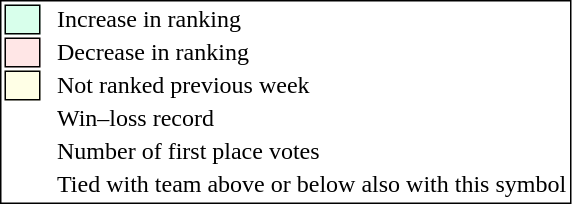<table style="border:1px solid black;">
<tr>
<td style="background:#D8FFEB; width:20px; border:1px solid black;"></td>
<td> </td>
<td>Increase in ranking</td>
</tr>
<tr>
<td style="background:#FFE6E6; width:20px; border:1px solid black;"></td>
<td> </td>
<td>Decrease in ranking</td>
</tr>
<tr>
<td style="background:#FFFFE6; width:20px; border:1px solid black;"></td>
<td> </td>
<td>Not ranked previous week</td>
</tr>
<tr>
<td></td>
<td> </td>
<td>Win–loss record</td>
</tr>
<tr>
<td></td>
<td> </td>
<td>Number of first place votes</td>
</tr>
<tr>
<td></td>
<td></td>
<td>Tied with team above or below also with this symbol</td>
</tr>
</table>
